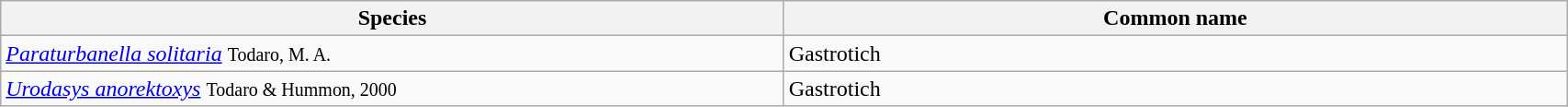<table width=90% class="wikitable">
<tr>
<th width=25%>Species</th>
<th width=25%>Common name</th>
</tr>
<tr>
<td><em><a href='#'>Paraturbanella solitaria</a></em> <small>Todaro, M. A. </small></td>
<td>Gastrotich</td>
</tr>
<tr>
<td><em><a href='#'>Urodasys anorektoxys</a></em> <small>Todaro & Hummon, 2000 </small></td>
<td>Gastrotich</td>
</tr>
</table>
